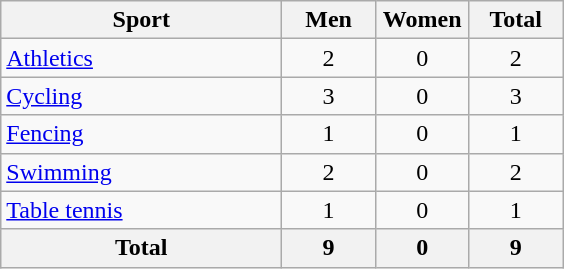<table class="wikitable sortable" style="text-align:center;">
<tr>
<th width=180>Sport</th>
<th width=55>Men</th>
<th width=55>Women</th>
<th width=55>Total</th>
</tr>
<tr>
<td align=left><a href='#'>Athletics</a></td>
<td>2</td>
<td>0</td>
<td>2</td>
</tr>
<tr>
<td align=left><a href='#'>Cycling</a></td>
<td>3</td>
<td>0</td>
<td>3</td>
</tr>
<tr>
<td align=left><a href='#'>Fencing</a></td>
<td>1</td>
<td>0</td>
<td>1</td>
</tr>
<tr>
<td align=left><a href='#'>Swimming</a></td>
<td>2</td>
<td>0</td>
<td>2</td>
</tr>
<tr>
<td align=left><a href='#'>Table tennis</a></td>
<td>1</td>
<td>0</td>
<td>1</td>
</tr>
<tr>
<th>Total</th>
<th>9</th>
<th>0</th>
<th>9</th>
</tr>
</table>
